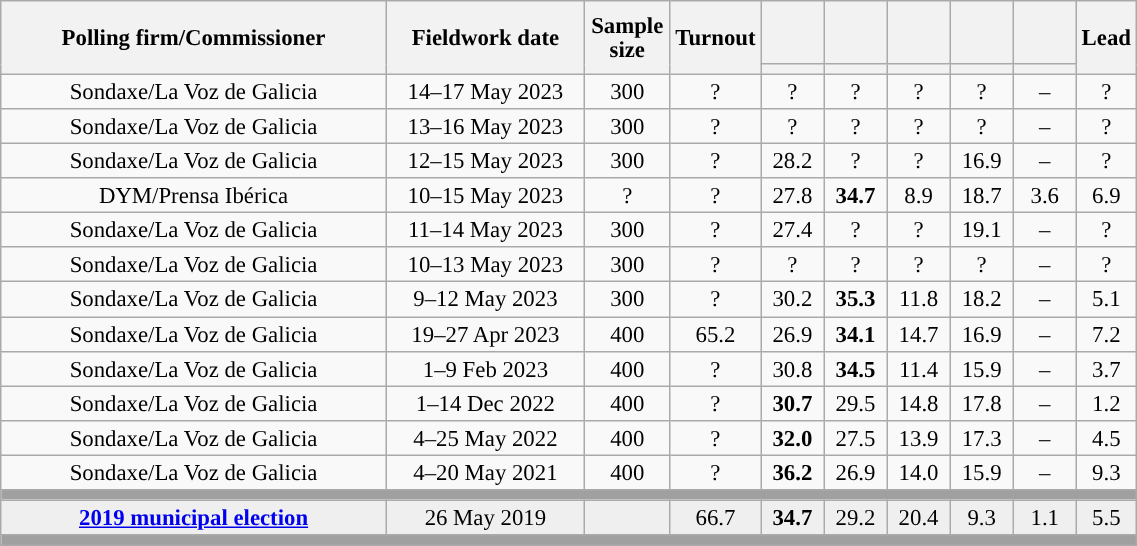<table class="wikitable collapsible collapsed" style="text-align:center; font-size:95%; line-height:16px;">
<tr style="height:42px;">
<th style="width:250px;" rowspan="2">Polling firm/Commissioner</th>
<th style="width:125px;" rowspan="2">Fieldwork date</th>
<th style="width:50px;" rowspan="2">Sample size</th>
<th style="width:45px;" rowspan="2">Turnout</th>
<th style="width:35px;"></th>
<th style="width:35px;"></th>
<th style="width:35px;"></th>
<th style="width:35px;"></th>
<th style="width:35px;"></th>
<th style="width:30px;" rowspan="2">Lead</th>
</tr>
<tr>
<th style="color:inherit;background:"></th>
<th style="color:inherit;background:"></th>
<th style="color:inherit;background:"></th>
<th style="color:inherit;background:"></th>
<th style="color:inherit;background:"></th>
</tr>
<tr>
<td>Sondaxe/La Voz de Galicia</td>
<td>14–17 May 2023</td>
<td>300</td>
<td>?</td>
<td>?<br></td>
<td>?<br></td>
<td>?<br></td>
<td>?<br></td>
<td>–</td>
<td style="background:">?</td>
</tr>
<tr>
<td>Sondaxe/La Voz de Galicia</td>
<td>13–16 May 2023</td>
<td>300</td>
<td>?</td>
<td>?<br></td>
<td>?<br></td>
<td>?<br></td>
<td>?<br></td>
<td>–</td>
<td style="background:">?</td>
</tr>
<tr>
<td>Sondaxe/La Voz de Galicia</td>
<td>12–15 May 2023</td>
<td>300</td>
<td>?</td>
<td>28.2<br></td>
<td>?<br></td>
<td>?<br></td>
<td>16.9<br></td>
<td>–</td>
<td style="background:">?</td>
</tr>
<tr>
<td>DYM/Prensa Ibérica</td>
<td>10–15 May 2023</td>
<td>?</td>
<td>?</td>
<td>27.8<br></td>
<td><strong>34.7</strong><br></td>
<td>8.9<br></td>
<td>18.7<br></td>
<td>3.6<br></td>
<td style="background:">6.9</td>
</tr>
<tr>
<td>Sondaxe/La Voz de Galicia</td>
<td>11–14 May 2023</td>
<td>300</td>
<td>?</td>
<td>27.4<br></td>
<td>?<br></td>
<td>?<br></td>
<td>19.1<br></td>
<td>–</td>
<td style="background:">?</td>
</tr>
<tr>
<td>Sondaxe/La Voz de Galicia</td>
<td>10–13 May 2023</td>
<td>300</td>
<td>?</td>
<td>?<br></td>
<td>?<br></td>
<td>?<br></td>
<td>?<br></td>
<td>–</td>
<td style="background:">?</td>
</tr>
<tr>
<td>Sondaxe/La Voz de Galicia</td>
<td>9–12 May 2023</td>
<td>300</td>
<td>?</td>
<td>30.2<br></td>
<td><strong>35.3</strong><br></td>
<td>11.8<br></td>
<td>18.2<br></td>
<td>–</td>
<td style="background:">5.1</td>
</tr>
<tr>
<td>Sondaxe/La Voz de Galicia</td>
<td>19–27 Apr 2023</td>
<td>400</td>
<td>65.2</td>
<td>26.9<br></td>
<td><strong>34.1</strong><br></td>
<td>14.7<br></td>
<td>16.9<br></td>
<td>–</td>
<td style="background:">7.2</td>
</tr>
<tr>
<td>Sondaxe/La Voz de Galicia</td>
<td>1–9 Feb 2023</td>
<td>400</td>
<td>?</td>
<td>30.8<br></td>
<td><strong>34.5</strong><br></td>
<td>11.4<br></td>
<td>15.9<br></td>
<td>–</td>
<td style="background:">3.7</td>
</tr>
<tr>
<td>Sondaxe/La Voz de Galicia</td>
<td>1–14 Dec 2022</td>
<td>400</td>
<td>?</td>
<td><strong>30.7</strong><br></td>
<td>29.5<br></td>
<td>14.8<br></td>
<td>17.8<br></td>
<td>–</td>
<td style="background:">1.2</td>
</tr>
<tr>
<td>Sondaxe/La Voz de Galicia</td>
<td>4–25 May 2022</td>
<td>400</td>
<td>?</td>
<td><strong>32.0</strong><br></td>
<td>27.5<br></td>
<td>13.9<br></td>
<td>17.3<br></td>
<td>–</td>
<td style="background:">4.5</td>
</tr>
<tr>
<td>Sondaxe/La Voz de Galicia</td>
<td>4–20 May 2021</td>
<td>400</td>
<td>?</td>
<td><strong>36.2</strong><br></td>
<td>26.9<br></td>
<td>14.0<br></td>
<td>15.9<br></td>
<td>–</td>
<td style="background:">9.3</td>
</tr>
<tr>
<td colspan="10" style="background:#A0A0A0"></td>
</tr>
<tr style="background:#EFEFEF;">
<td><strong><a href='#'>2019 municipal election</a></strong></td>
<td>26 May 2019</td>
<td></td>
<td>66.7</td>
<td><strong>34.7</strong><br></td>
<td>29.2<br></td>
<td>20.4<br></td>
<td>9.3<br></td>
<td>1.1<br></td>
<td style="background:">5.5</td>
</tr>
<tr>
<td colspan="10" style="background:#A0A0A0"></td>
</tr>
</table>
